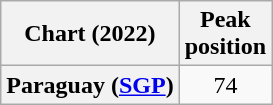<table class="wikitable plainrowheaders" style="text-align:center">
<tr>
<th scope="col">Chart (2022)</th>
<th scope="col">Peak<br>position</th>
</tr>
<tr>
<th scope="row">Paraguay (<a href='#'>SGP</a>)</th>
<td>74</td>
</tr>
</table>
